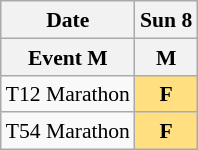<table class="wikitable" style="margin:0.5em auto; font-size:90%; line-height:1.25em;">
<tr>
<th>Date</th>
<th>Sun 8</th>
</tr>
<tr>
<th>Event   M</th>
<th>M</th>
</tr>
<tr align="center">
<td align="left">T12 Marathon</td>
<td bgcolor="#FFDF80"><strong>F</strong></td>
</tr>
<tr align="center">
<td align="left">T54 Marathon</td>
<td bgcolor="#FFDF80"><strong>F</strong></td>
</tr>
</table>
